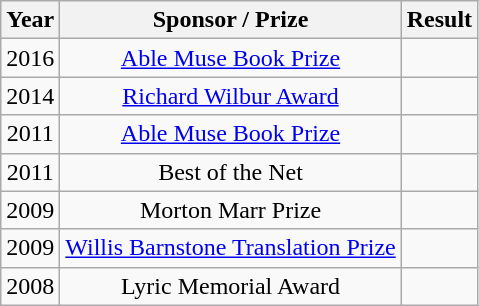<table class="wikitable">
<tr>
<th>Year</th>
<th>Sponsor / Prize</th>
<th>Result</th>
</tr>
<tr>
<td style="text-align:center;">2016</td>
<td style="text-align:center;"><a href='#'>Able Muse Book Prize</a></td>
<td></td>
</tr>
<tr>
<td style="text-align:center;">2014</td>
<td style="text-align:center;"><a href='#'>Richard Wilbur Award</a></td>
<td></td>
</tr>
<tr>
<td style="text-align:center;">2011</td>
<td style="text-align:center;"><a href='#'>Able Muse Book Prize</a></td>
<td></td>
</tr>
<tr>
<td style="text-align:center;">2011</td>
<td style="text-align:center;">Best of the Net</td>
<td></td>
</tr>
<tr>
<td style="text-align:center;">2009</td>
<td style="text-align:center;">Morton Marr Prize</td>
<td></td>
</tr>
<tr>
<td style="text-align:center;">2009</td>
<td style="text-align:center;"><a href='#'>Willis Barnstone Translation Prize</a></td>
<td></td>
</tr>
<tr>
<td style="text-align:center;">2008</td>
<td style="text-align:center;">Lyric Memorial Award</td>
<td></td>
</tr>
</table>
